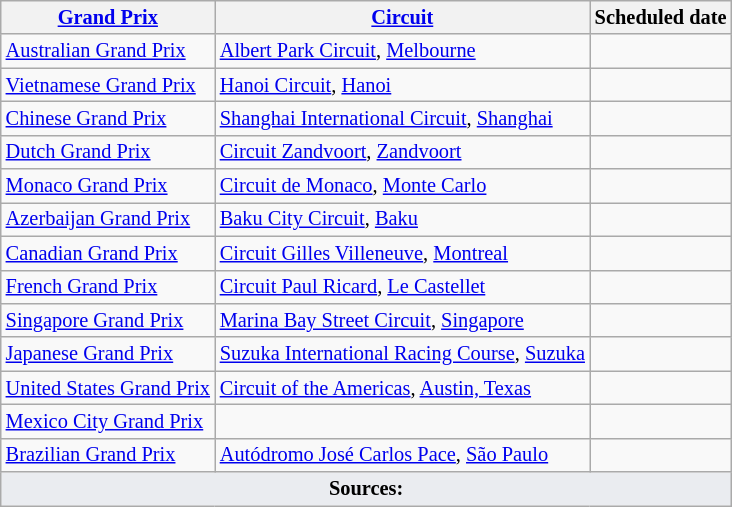<table class="wikitable sortable" style="font-size: 85%;">
<tr>
<th><a href='#'>Grand Prix</a></th>
<th scope="col" class="unsortable"><a href='#'>Circuit</a></th>
<th nowrap>Scheduled date</th>
</tr>
<tr>
<td><a href='#'>Australian Grand Prix</a></td>
<td data-sort-value="Alb"> <a href='#'>Albert Park Circuit</a>, <a href='#'>Melbourne</a></td>
<td></td>
</tr>
<tr>
<td nowrap><a href='#'>Vietnamese Grand Prix</a></td>
<td> <a href='#'>Hanoi Circuit</a>, <a href='#'>Hanoi</a></td>
<td></td>
</tr>
<tr>
<td><a href='#'>Chinese Grand Prix</a></td>
<td nowrap> <a href='#'>Shanghai International Circuit</a>, <a href='#'>Shanghai</a></td>
<td></td>
</tr>
<tr>
<td><a href='#'>Dutch Grand Prix</a></td>
<td> <a href='#'>Circuit Zandvoort</a>, <a href='#'>Zandvoort</a></td>
<td></td>
</tr>
<tr>
<td><a href='#'>Monaco Grand Prix</a></td>
<td> <a href='#'>Circuit de Monaco</a>, <a href='#'>Monte Carlo</a></td>
<td></td>
</tr>
<tr>
<td><a href='#'>Azerbaijan Grand Prix</a></td>
<td> <a href='#'>Baku City Circuit</a>, <a href='#'>Baku</a></td>
<td></td>
</tr>
<tr>
<td><a href='#'>Canadian Grand Prix</a></td>
<td> <a href='#'>Circuit Gilles Villeneuve</a>, <a href='#'>Montreal</a></td>
<td></td>
</tr>
<tr>
<td><a href='#'>French Grand Prix</a></td>
<td> <a href='#'>Circuit Paul Ricard</a>, <a href='#'>Le Castellet</a></td>
<td></td>
</tr>
<tr>
<td><a href='#'>Singapore Grand Prix</a></td>
<td data-sort-value="Ma"> <a href='#'>Marina Bay Street Circuit</a>, <a href='#'>Singapore</a></td>
<td></td>
</tr>
<tr>
<td><a href='#'>Japanese Grand Prix</a></td>
<td> <a href='#'>Suzuka International Racing Course</a>, <a href='#'>Suzuka</a></td>
<td></td>
</tr>
<tr>
<td nowrap><a href='#'>United States Grand Prix</a></td>
<td> <a href='#'>Circuit of the Americas</a>, <a href='#'>Austin, Texas</a></td>
<td></td>
</tr>
<tr>
<td><a href='#'>Mexico City Grand Prix</a></td>
<td></td>
<td></td>
</tr>
<tr>
<td><a href='#'>Brazilian Grand Prix</a></td>
<td> <a href='#'>Autódromo José Carlos Pace</a>, <a href='#'>São Paulo</a></td>
<td></td>
</tr>
<tr class="sortbottom">
<td colspan="4" style="background-color:#EAECF0;text-align:center" align="bottom"><strong>Sources:</strong></td>
</tr>
</table>
